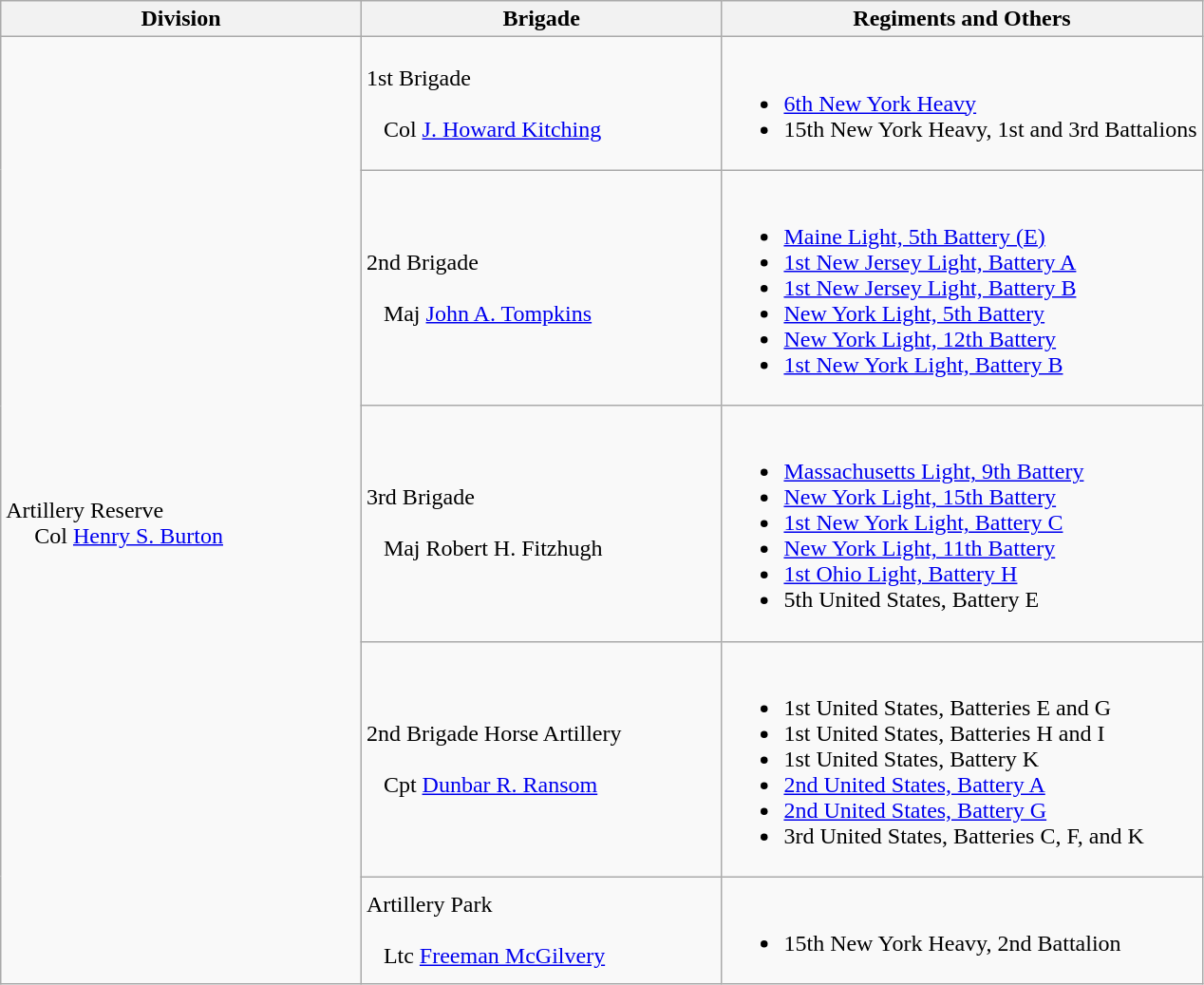<table class="wikitable">
<tr>
<th width=30%>Division</th>
<th width=30%>Brigade</th>
<th>Regiments and Others</th>
</tr>
<tr>
<td rowspan=5><br>Artillery Reserve
<br>    
Col <a href='#'>Henry S. Burton</a></td>
<td>1st Brigade<br><br>  
Col <a href='#'>J. Howard Kitching</a></td>
<td><br><ul><li><a href='#'>6th New York Heavy</a></li><li>15th New York Heavy, 1st and 3rd Battalions</li></ul></td>
</tr>
<tr>
<td>2nd Brigade<br><br>  
Maj <a href='#'>John A. Tompkins</a></td>
<td><br><ul><li><a href='#'>Maine Light, 5th Battery (E)</a></li><li><a href='#'>1st New Jersey Light, Battery A</a></li><li><a href='#'>1st New Jersey Light, Battery B</a></li><li><a href='#'>New York Light, 5th Battery</a></li><li><a href='#'>New York Light, 12th Battery</a></li><li><a href='#'>1st New York Light, Battery B</a></li></ul></td>
</tr>
<tr>
<td>3rd Brigade<br><br>  
Maj Robert H. Fitzhugh</td>
<td><br><ul><li><a href='#'>Massachusetts Light, 9th Battery</a></li><li><a href='#'>New York Light, 15th Battery</a></li><li><a href='#'>1st New York Light, Battery C</a></li><li><a href='#'>New York Light, 11th Battery</a></li><li><a href='#'>1st Ohio Light, Battery H</a></li><li>5th United States, Battery E</li></ul></td>
</tr>
<tr>
<td>2nd Brigade Horse Artillery<br><br>  
Cpt <a href='#'>Dunbar R. Ransom</a></td>
<td><br><ul><li>1st United States, Batteries E and G</li><li>1st United States, Batteries H and I</li><li>1st United States, Battery K</li><li><a href='#'>2nd United States, Battery A</a></li><li><a href='#'>2nd United States, Battery G</a></li><li>3rd United States, Batteries C, F, and K</li></ul></td>
</tr>
<tr>
<td>Artillery Park<br><br>  
Ltc <a href='#'>Freeman McGilvery</a></td>
<td><br><ul><li>15th New York Heavy, 2nd Battalion</li></ul></td>
</tr>
</table>
